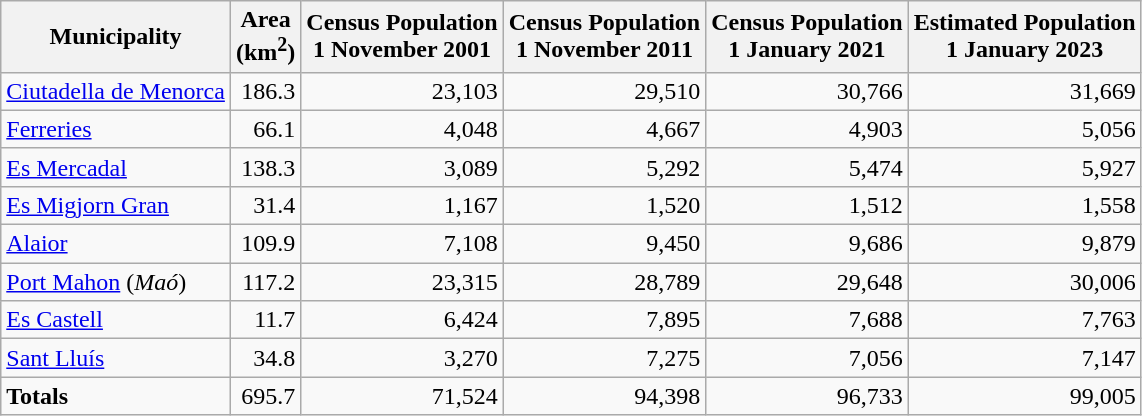<table class="sortable wikitable">
<tr>
<th scope="col">Municipality</th>
<th scope="col">Area<br> (km<sup>2</sup>)</th>
<th scope="col">Census Population<br> 1 November 2001</th>
<th scope="col">Census Population<br> 1 November 2011</th>
<th scope="col">Census Population<br> 1 January 2021</th>
<th scope="col">Estimated Population<br> 1 January 2023</th>
</tr>
<tr>
<td><a href='#'>Ciutadella de Menorca</a></td>
<td align="right">186.3</td>
<td align="right">23,103</td>
<td align="right">29,510</td>
<td align="right">30,766</td>
<td align="right">31,669</td>
</tr>
<tr>
<td><a href='#'>Ferreries</a></td>
<td align="right">66.1</td>
<td align="right">4,048</td>
<td align="right">4,667</td>
<td align="right">4,903</td>
<td align="right">5,056</td>
</tr>
<tr>
<td><a href='#'>Es Mercadal</a></td>
<td align="right">138.3</td>
<td align="right">3,089</td>
<td align="right">5,292</td>
<td align="right">5,474</td>
<td align="right">5,927</td>
</tr>
<tr>
<td><a href='#'>Es Migjorn Gran</a></td>
<td align="right">31.4</td>
<td align="right">1,167</td>
<td align="right">1,520</td>
<td align="right">1,512</td>
<td align="right">1,558</td>
</tr>
<tr>
<td><a href='#'>Alaior</a></td>
<td align="right">109.9</td>
<td align="right">7,108</td>
<td align="right">9,450</td>
<td align="right">9,686</td>
<td align="right">9,879</td>
</tr>
<tr>
<td><a href='#'>Port Mahon</a> (<em>Maó</em>)</td>
<td align="right">117.2</td>
<td align="right">23,315</td>
<td align="right">28,789</td>
<td align="right">29,648</td>
<td align="right">30,006</td>
</tr>
<tr>
<td><a href='#'>Es Castell</a></td>
<td align="right">11.7</td>
<td align="right">6,424</td>
<td align="right">7,895</td>
<td align="right">7,688</td>
<td align="right">7,763</td>
</tr>
<tr>
<td><a href='#'>Sant Lluís</a></td>
<td align="right">34.8</td>
<td align="right">3,270</td>
<td align="right">7,275</td>
<td align="right">7,056</td>
<td align="right">7,147</td>
</tr>
<tr>
<td><strong>Totals</strong></td>
<td align="right">695.7</td>
<td align="right">71,524</td>
<td align="right">94,398</td>
<td align="right">96,733</td>
<td align="right">99,005</td>
</tr>
</table>
